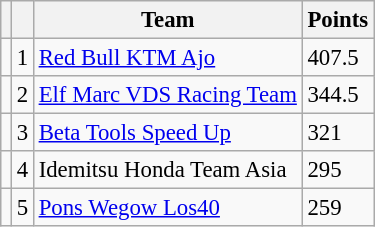<table class="wikitable" style="font-size: 95%;">
<tr>
<th></th>
<th></th>
<th>Team</th>
<th>Points</th>
</tr>
<tr>
<td></td>
<td align=center>1</td>
<td> <a href='#'>Red Bull KTM Ajo</a></td>
<td align=left>407.5</td>
</tr>
<tr>
<td></td>
<td align=center>2</td>
<td> <a href='#'>Elf Marc VDS Racing Team</a></td>
<td align=left>344.5</td>
</tr>
<tr>
<td></td>
<td align=center>3</td>
<td> <a href='#'>Beta Tools Speed Up</a></td>
<td align=left>321</td>
</tr>
<tr>
<td></td>
<td align=center>4</td>
<td> Idemitsu Honda Team Asia</td>
<td align=left>295</td>
</tr>
<tr>
<td></td>
<td align=center>5</td>
<td> <a href='#'>Pons Wegow Los40</a></td>
<td align=left>259</td>
</tr>
</table>
